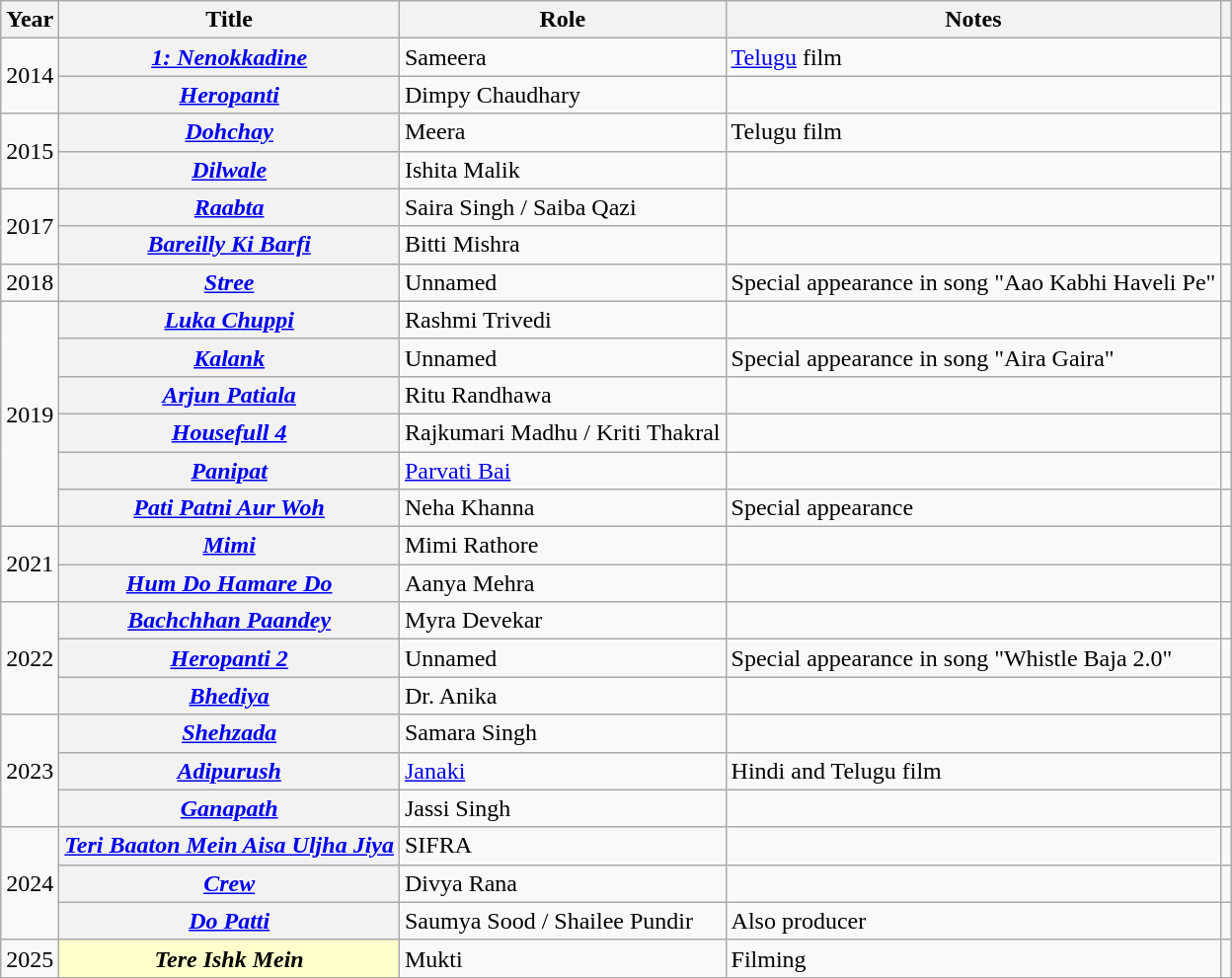<table class="wikitable plainrowheaders">
<tr style="text-align:center;">
<th scope="col">Year</th>
<th scope="col">Title</th>
<th scope="col">Role</th>
<th class="unsortable" scope="col">Notes</th>
<th scope="col"></th>
</tr>
<tr>
<td rowspan="2">2014</td>
<th scope="row" align="left"><em><a href='#'>1: Nenokkadine</a></em></th>
<td>Sameera</td>
<td><a href='#'>Telugu</a> film</td>
<td></td>
</tr>
<tr>
<th scope="row" align="left"><em><a href='#'>Heropanti</a></em></th>
<td>Dimpy Chaudhary</td>
<td></td>
<td></td>
</tr>
<tr>
<td rowspan="2">2015</td>
<th scope="row" align="left"><em><a href='#'>Dohchay</a></em></th>
<td>Meera</td>
<td>Telugu film</td>
<td></td>
</tr>
<tr>
<th scope="row" align="left"><em><a href='#'>Dilwale</a></em></th>
<td>Ishita Malik</td>
<td></td>
<td></td>
</tr>
<tr>
<td rowspan="2">2017</td>
<th scope="row" align="left"><em><a href='#'>Raabta</a></em></th>
<td>Saira Singh / Saiba Qazi</td>
<td></td>
<td></td>
</tr>
<tr>
<th scope="row" align="left"><em><a href='#'>Bareilly Ki Barfi</a></em></th>
<td>Bitti Mishra</td>
<td></td>
<td></td>
</tr>
<tr>
<td>2018</td>
<th scope="row" align="left"><em><a href='#'>Stree</a></em></th>
<td>Unnamed</td>
<td>Special appearance in song "Aao Kabhi Haveli Pe"</td>
<td></td>
</tr>
<tr>
<td rowspan="6">2019</td>
<th scope="row" align="left"><em><a href='#'>Luka Chuppi</a></em></th>
<td>Rashmi Trivedi</td>
<td></td>
<td></td>
</tr>
<tr>
<th scope="row" align="left"><em><a href='#'>Kalank</a></em></th>
<td>Unnamed</td>
<td>Special appearance in song "Aira Gaira"</td>
<td></td>
</tr>
<tr>
<th scope="row" align="left"><em><a href='#'>Arjun Patiala</a></em></th>
<td>Ritu Randhawa</td>
<td></td>
<td></td>
</tr>
<tr>
<th scope="row" align="left"><em><a href='#'>Housefull 4</a></em></th>
<td>Rajkumari Madhu / Kriti Thakral</td>
<td></td>
<td></td>
</tr>
<tr>
<th scope="row" align="left"><em><a href='#'>Panipat</a></em></th>
<td><a href='#'>Parvati Bai</a></td>
<td></td>
<td></td>
</tr>
<tr>
<th scope="row" align="left"><em><a href='#'>Pati Patni Aur Woh</a></em></th>
<td>Neha Khanna</td>
<td>Special appearance</td>
<td></td>
</tr>
<tr>
<td rowspan="2">2021</td>
<th scope="row"><em><a href='#'>Mimi</a></em></th>
<td>Mimi Rathore</td>
<td></td>
<td></td>
</tr>
<tr>
<th scope="row"><em><a href='#'>Hum Do Hamare Do</a></em></th>
<td>Aanya Mehra</td>
<td></td>
<td></td>
</tr>
<tr>
<td rowspan=3>2022</td>
<th scope="row"><em><a href='#'>Bachchhan Paandey</a></em></th>
<td>Myra Devekar</td>
<td></td>
<td></td>
</tr>
<tr>
<th scope="row"><em><a href='#'>Heropanti 2</a></em></th>
<td>Unnamed</td>
<td>Special appearance in song "Whistle Baja 2.0"</td>
<td></td>
</tr>
<tr>
<th scope="row"><em><a href='#'>Bhediya</a></em></th>
<td>Dr. Anika</td>
<td></td>
<td></td>
</tr>
<tr>
<td rowspan=3>2023</td>
<th scope="row"><em><a href='#'>Shehzada</a></em></th>
<td>Samara Singh</td>
<td></td>
<td></td>
</tr>
<tr>
<th scope="row"><em><a href='#'>Adipurush</a></em></th>
<td><a href='#'>Janaki</a></td>
<td>Hindi and Telugu film</td>
<td></td>
</tr>
<tr>
<th scope="row"><em><a href='#'>Ganapath</a></em></th>
<td>Jassi Singh</td>
<td></td>
<td></td>
</tr>
<tr>
<td rowspan=3>2024</td>
<th scope="row"><em><a href='#'>Teri Baaton Mein Aisa Uljha Jiya</a></em></th>
<td>SIFRA</td>
<td></td>
<td></td>
</tr>
<tr>
<th scope="row"><em><a href='#'>Crew</a></em></th>
<td>Divya Rana</td>
<td></td>
<td></td>
</tr>
<tr>
<th scope="row"><em><a href='#'>Do Patti</a></em></th>
<td>Saumya Sood / Shailee Pundir</td>
<td>Also producer</td>
<td></td>
</tr>
<tr>
<td>2025</td>
<th scope="row" style="background:#FFFFCC;"><em>Tere Ishk Mein</em> </th>
<td>Mukti</td>
<td>Filming</td>
<td></td>
</tr>
</table>
